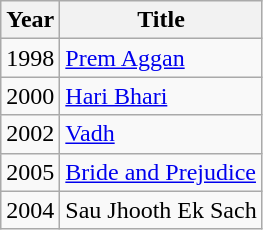<table class="wikitable sortable">
<tr>
<th>Year</th>
<th>Title</th>
</tr>
<tr>
<td>1998</td>
<td><a href='#'>Prem Aggan</a></td>
</tr>
<tr>
<td>2000</td>
<td><a href='#'>Hari Bhari</a></td>
</tr>
<tr>
<td>2002</td>
<td><a href='#'>Vadh</a></td>
</tr>
<tr>
<td>2005</td>
<td><a href='#'>Bride and Prejudice</a></td>
</tr>
<tr>
<td>2004</td>
<td>Sau Jhooth Ek Sach</td>
</tr>
</table>
